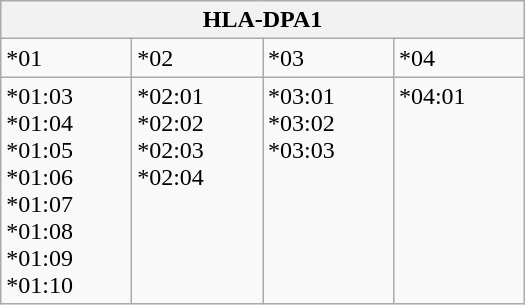<table class="wikitable" width="350">
<tr>
<th colspan="4" align="center">HLA-DPA1</th>
</tr>
<tr>
<td>*01</td>
<td>*02</td>
<td>*03</td>
<td>*04</td>
</tr>
<tr valign="top">
<td>*01:03<br>*01:04<br>*01:05<br>*01:06<br>*01:07<br>*01:08<br>*01:09<br>*01:10</td>
<td>*02:01<br>*02:02<br>*02:03<br>*02:04</td>
<td>*03:01<br>*03:02<br>*03:03</td>
<td>*04:01</td>
</tr>
</table>
